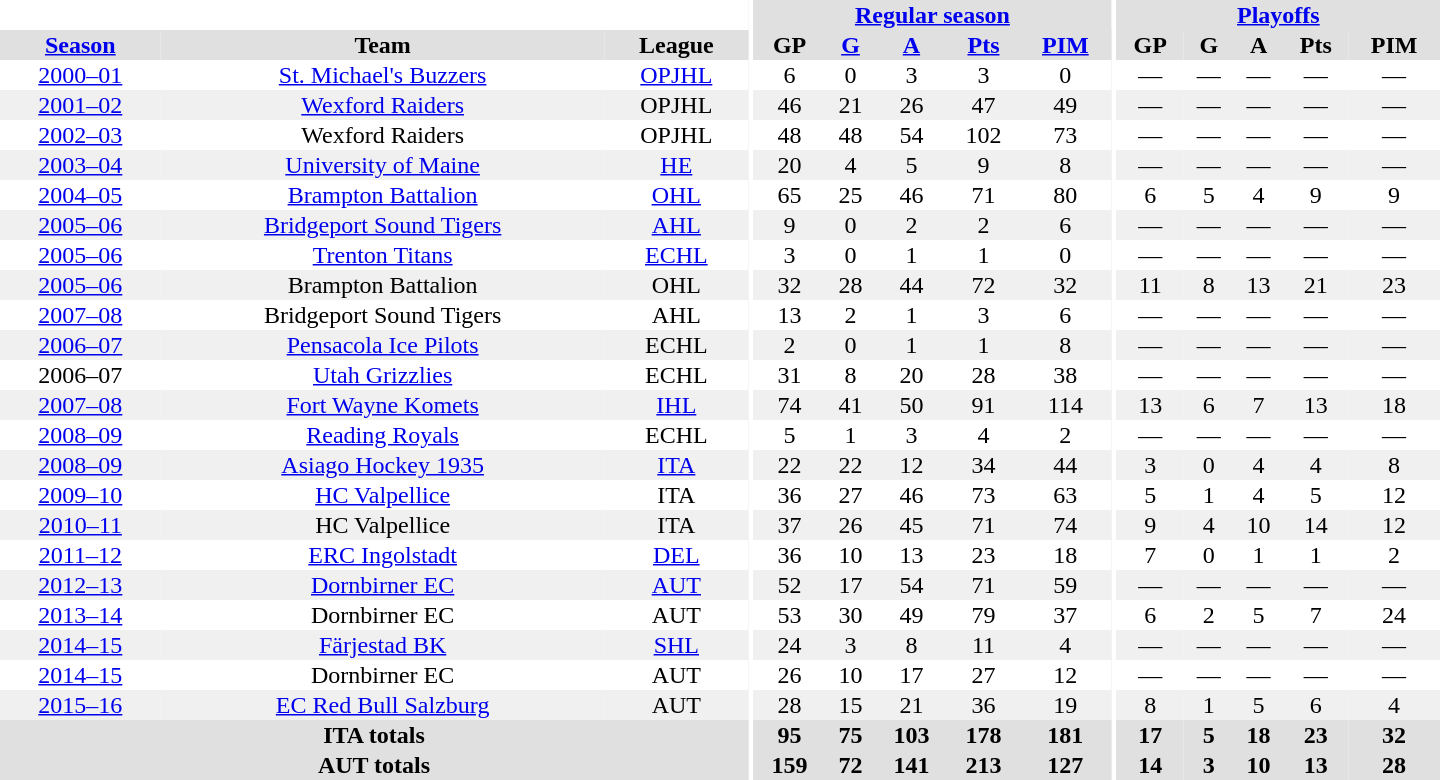<table border="0" cellpadding="1" cellspacing="0" style="text-align:center; width:60em">
<tr bgcolor="#e0e0e0">
<th colspan="3" bgcolor="#ffffff"></th>
<th rowspan="99" bgcolor="#ffffff"></th>
<th colspan="5"><a href='#'>Regular season</a></th>
<th rowspan="99" bgcolor="#ffffff"></th>
<th colspan="5"><a href='#'>Playoffs</a></th>
</tr>
<tr bgcolor="#e0e0e0">
<th><a href='#'>Season</a></th>
<th>Team</th>
<th>League</th>
<th>GP</th>
<th><a href='#'>G</a></th>
<th><a href='#'>A</a></th>
<th><a href='#'>Pts</a></th>
<th><a href='#'>PIM</a></th>
<th>GP</th>
<th>G</th>
<th>A</th>
<th>Pts</th>
<th>PIM</th>
</tr>
<tr>
<td><a href='#'>2000–01</a></td>
<td><a href='#'>St. Michael's Buzzers</a></td>
<td><a href='#'>OPJHL</a></td>
<td>6</td>
<td>0</td>
<td>3</td>
<td>3</td>
<td>0</td>
<td>—</td>
<td>—</td>
<td>—</td>
<td>—</td>
<td>—</td>
</tr>
<tr bgcolor="#f0f0f0">
<td><a href='#'>2001–02</a></td>
<td><a href='#'>Wexford Raiders</a></td>
<td>OPJHL</td>
<td>46</td>
<td>21</td>
<td>26</td>
<td>47</td>
<td>49</td>
<td>—</td>
<td>—</td>
<td>—</td>
<td>—</td>
<td>—</td>
</tr>
<tr>
<td><a href='#'>2002–03</a></td>
<td>Wexford Raiders</td>
<td>OPJHL</td>
<td>48</td>
<td>48</td>
<td>54</td>
<td>102</td>
<td>73</td>
<td>—</td>
<td>—</td>
<td>—</td>
<td>—</td>
<td>—</td>
</tr>
<tr bgcolor="#f0f0f0">
<td><a href='#'>2003–04</a></td>
<td><a href='#'>University of Maine</a></td>
<td><a href='#'>HE</a></td>
<td>20</td>
<td>4</td>
<td>5</td>
<td>9</td>
<td>8</td>
<td>—</td>
<td>—</td>
<td>—</td>
<td>—</td>
<td>—</td>
</tr>
<tr>
<td><a href='#'>2004–05</a></td>
<td><a href='#'>Brampton Battalion</a></td>
<td><a href='#'>OHL</a></td>
<td>65</td>
<td>25</td>
<td>46</td>
<td>71</td>
<td>80</td>
<td>6</td>
<td>5</td>
<td>4</td>
<td>9</td>
<td>9</td>
</tr>
<tr bgcolor="#f0f0f0">
<td><a href='#'>2005–06</a></td>
<td><a href='#'>Bridgeport Sound Tigers</a></td>
<td><a href='#'>AHL</a></td>
<td>9</td>
<td>0</td>
<td>2</td>
<td>2</td>
<td>6</td>
<td>—</td>
<td>—</td>
<td>—</td>
<td>—</td>
<td>—</td>
</tr>
<tr>
<td><a href='#'>2005–06</a></td>
<td><a href='#'>Trenton Titans</a></td>
<td><a href='#'>ECHL</a></td>
<td>3</td>
<td>0</td>
<td>1</td>
<td>1</td>
<td>0</td>
<td>—</td>
<td>—</td>
<td>—</td>
<td>—</td>
<td>—</td>
</tr>
<tr bgcolor="#f0f0f0">
<td><a href='#'>2005–06</a></td>
<td>Brampton Battalion</td>
<td>OHL</td>
<td>32</td>
<td>28</td>
<td>44</td>
<td>72</td>
<td>32</td>
<td>11</td>
<td>8</td>
<td>13</td>
<td>21</td>
<td>23</td>
</tr>
<tr>
<td><a href='#'>2007–08</a></td>
<td>Bridgeport Sound Tigers</td>
<td>AHL</td>
<td>13</td>
<td>2</td>
<td>1</td>
<td>3</td>
<td>6</td>
<td>—</td>
<td>—</td>
<td>—</td>
<td>—</td>
<td>—</td>
</tr>
<tr bgcolor="#f0f0f0">
<td><a href='#'>2006–07</a></td>
<td><a href='#'>Pensacola Ice Pilots</a></td>
<td>ECHL</td>
<td>2</td>
<td>0</td>
<td>1</td>
<td>1</td>
<td>8</td>
<td>—</td>
<td>—</td>
<td>—</td>
<td>—</td>
<td>—</td>
</tr>
<tr>
<td>2006–07</td>
<td><a href='#'>Utah Grizzlies</a></td>
<td>ECHL</td>
<td>31</td>
<td>8</td>
<td>20</td>
<td>28</td>
<td>38</td>
<td>—</td>
<td>—</td>
<td>—</td>
<td>—</td>
<td>—</td>
</tr>
<tr bgcolor="#f0f0f0">
<td><a href='#'>2007–08</a></td>
<td><a href='#'>Fort Wayne Komets</a></td>
<td><a href='#'>IHL</a></td>
<td>74</td>
<td>41</td>
<td>50</td>
<td>91</td>
<td>114</td>
<td>13</td>
<td>6</td>
<td>7</td>
<td>13</td>
<td>18</td>
</tr>
<tr>
<td><a href='#'>2008–09</a></td>
<td><a href='#'>Reading Royals</a></td>
<td>ECHL</td>
<td>5</td>
<td>1</td>
<td>3</td>
<td>4</td>
<td>2</td>
<td>—</td>
<td>—</td>
<td>—</td>
<td>—</td>
<td>—</td>
</tr>
<tr bgcolor="#f0f0f0">
<td><a href='#'>2008–09</a></td>
<td><a href='#'>Asiago Hockey 1935</a></td>
<td><a href='#'>ITA</a></td>
<td>22</td>
<td>22</td>
<td>12</td>
<td>34</td>
<td>44</td>
<td>3</td>
<td>0</td>
<td>4</td>
<td>4</td>
<td>8</td>
</tr>
<tr>
<td><a href='#'>2009–10</a></td>
<td><a href='#'>HC Valpellice</a></td>
<td>ITA</td>
<td>36</td>
<td>27</td>
<td>46</td>
<td>73</td>
<td>63</td>
<td>5</td>
<td>1</td>
<td>4</td>
<td>5</td>
<td>12</td>
</tr>
<tr bgcolor="#f0f0f0">
<td><a href='#'>2010–11</a></td>
<td>HC Valpellice</td>
<td>ITA</td>
<td>37</td>
<td>26</td>
<td>45</td>
<td>71</td>
<td>74</td>
<td>9</td>
<td>4</td>
<td>10</td>
<td>14</td>
<td>12</td>
</tr>
<tr>
<td><a href='#'>2011–12</a></td>
<td><a href='#'>ERC Ingolstadt</a></td>
<td><a href='#'>DEL</a></td>
<td>36</td>
<td>10</td>
<td>13</td>
<td>23</td>
<td>18</td>
<td>7</td>
<td>0</td>
<td>1</td>
<td>1</td>
<td>2</td>
</tr>
<tr bgcolor="#f0f0f0">
<td><a href='#'>2012–13</a></td>
<td><a href='#'>Dornbirner EC</a></td>
<td><a href='#'>AUT</a></td>
<td>52</td>
<td>17</td>
<td>54</td>
<td>71</td>
<td>59</td>
<td>—</td>
<td>—</td>
<td>—</td>
<td>—</td>
<td>—</td>
</tr>
<tr>
<td><a href='#'>2013–14</a></td>
<td>Dornbirner EC</td>
<td>AUT</td>
<td>53</td>
<td>30</td>
<td>49</td>
<td>79</td>
<td>37</td>
<td>6</td>
<td>2</td>
<td>5</td>
<td>7</td>
<td>24</td>
</tr>
<tr bgcolor="#f0f0f0">
<td><a href='#'>2014–15</a></td>
<td><a href='#'>Färjestad BK</a></td>
<td><a href='#'>SHL</a></td>
<td>24</td>
<td>3</td>
<td>8</td>
<td>11</td>
<td>4</td>
<td>—</td>
<td>—</td>
<td>—</td>
<td>—</td>
<td>—</td>
</tr>
<tr>
<td><a href='#'>2014–15</a></td>
<td>Dornbirner EC</td>
<td>AUT</td>
<td>26</td>
<td>10</td>
<td>17</td>
<td>27</td>
<td>12</td>
<td>—</td>
<td>—</td>
<td>—</td>
<td>—</td>
<td>—</td>
</tr>
<tr bgcolor="#f0f0f0">
<td><a href='#'>2015–16</a></td>
<td><a href='#'>EC Red Bull Salzburg</a></td>
<td>AUT</td>
<td>28</td>
<td>15</td>
<td>21</td>
<td>36</td>
<td>19</td>
<td>8</td>
<td>1</td>
<td>5</td>
<td>6</td>
<td>4</td>
</tr>
<tr bgcolor="#e0e0e0">
<th colspan="3">ITA totals</th>
<th>95</th>
<th>75</th>
<th>103</th>
<th>178</th>
<th>181</th>
<th>17</th>
<th>5</th>
<th>18</th>
<th>23</th>
<th>32</th>
</tr>
<tr bgcolor="#e0e0e0">
<th colspan="3">AUT totals</th>
<th>159</th>
<th>72</th>
<th>141</th>
<th>213</th>
<th>127</th>
<th>14</th>
<th>3</th>
<th>10</th>
<th>13</th>
<th>28</th>
</tr>
</table>
